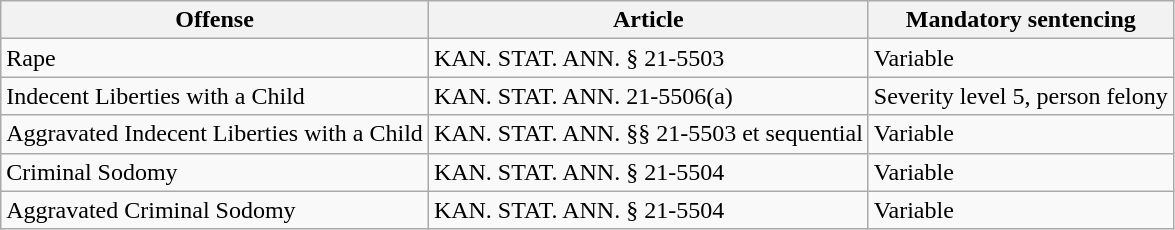<table class="wikitable">
<tr>
<th>Offense</th>
<th>Article</th>
<th>Mandatory sentencing</th>
</tr>
<tr>
<td>Rape</td>
<td>KAN. STAT. ANN. § 21-5503</td>
<td>Variable</td>
</tr>
<tr>
<td>Indecent Liberties with a Child</td>
<td>KAN. STAT. ANN. 21-5506(a)</td>
<td>Severity level 5, person felony</td>
</tr>
<tr>
<td>Aggravated Indecent Liberties with a Child</td>
<td>KAN. STAT. ANN. §§ 21-5503 et sequential</td>
<td>Variable</td>
</tr>
<tr>
<td>Criminal Sodomy</td>
<td>KAN. STAT. ANN. § 21-5504</td>
<td>Variable</td>
</tr>
<tr>
<td>Aggravated Criminal Sodomy</td>
<td>KAN. STAT. ANN. § 21-5504</td>
<td>Variable</td>
</tr>
</table>
